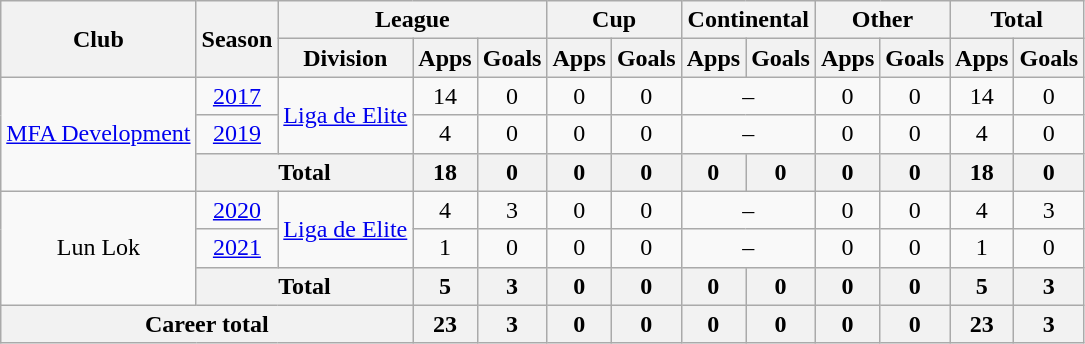<table class="wikitable" style="text-align: center">
<tr>
<th rowspan="2">Club</th>
<th rowspan="2">Season</th>
<th colspan="3">League</th>
<th colspan="2">Cup</th>
<th colspan="2">Continental</th>
<th colspan="2">Other</th>
<th colspan="2">Total</th>
</tr>
<tr>
<th>Division</th>
<th>Apps</th>
<th>Goals</th>
<th>Apps</th>
<th>Goals</th>
<th>Apps</th>
<th>Goals</th>
<th>Apps</th>
<th>Goals</th>
<th>Apps</th>
<th>Goals</th>
</tr>
<tr>
<td rowspan="3"><a href='#'>MFA Development</a></td>
<td><a href='#'>2017</a></td>
<td rowspan="2"><a href='#'>Liga de Elite</a></td>
<td>14</td>
<td>0</td>
<td>0</td>
<td>0</td>
<td colspan="2">–</td>
<td>0</td>
<td>0</td>
<td>14</td>
<td>0</td>
</tr>
<tr>
<td><a href='#'>2019</a></td>
<td>4</td>
<td>0</td>
<td>0</td>
<td>0</td>
<td colspan="2">–</td>
<td>0</td>
<td>0</td>
<td>4</td>
<td>0</td>
</tr>
<tr>
<th colspan="2"><strong>Total</strong></th>
<th>18</th>
<th>0</th>
<th>0</th>
<th>0</th>
<th>0</th>
<th>0</th>
<th>0</th>
<th>0</th>
<th>18</th>
<th>0</th>
</tr>
<tr>
<td rowspan="3">Lun Lok</td>
<td><a href='#'>2020</a></td>
<td rowspan="2"><a href='#'>Liga de Elite</a></td>
<td>4</td>
<td>3</td>
<td>0</td>
<td>0</td>
<td colspan="2">–</td>
<td>0</td>
<td>0</td>
<td>4</td>
<td>3</td>
</tr>
<tr>
<td><a href='#'>2021</a></td>
<td>1</td>
<td>0</td>
<td>0</td>
<td>0</td>
<td colspan="2">–</td>
<td>0</td>
<td>0</td>
<td>1</td>
<td>0</td>
</tr>
<tr>
<th colspan="2"><strong>Total</strong></th>
<th>5</th>
<th>3</th>
<th>0</th>
<th>0</th>
<th>0</th>
<th>0</th>
<th>0</th>
<th>0</th>
<th>5</th>
<th>3</th>
</tr>
<tr>
<th colspan="3"><strong>Career total</strong></th>
<th>23</th>
<th>3</th>
<th>0</th>
<th>0</th>
<th>0</th>
<th>0</th>
<th>0</th>
<th>0</th>
<th>23</th>
<th>3</th>
</tr>
</table>
